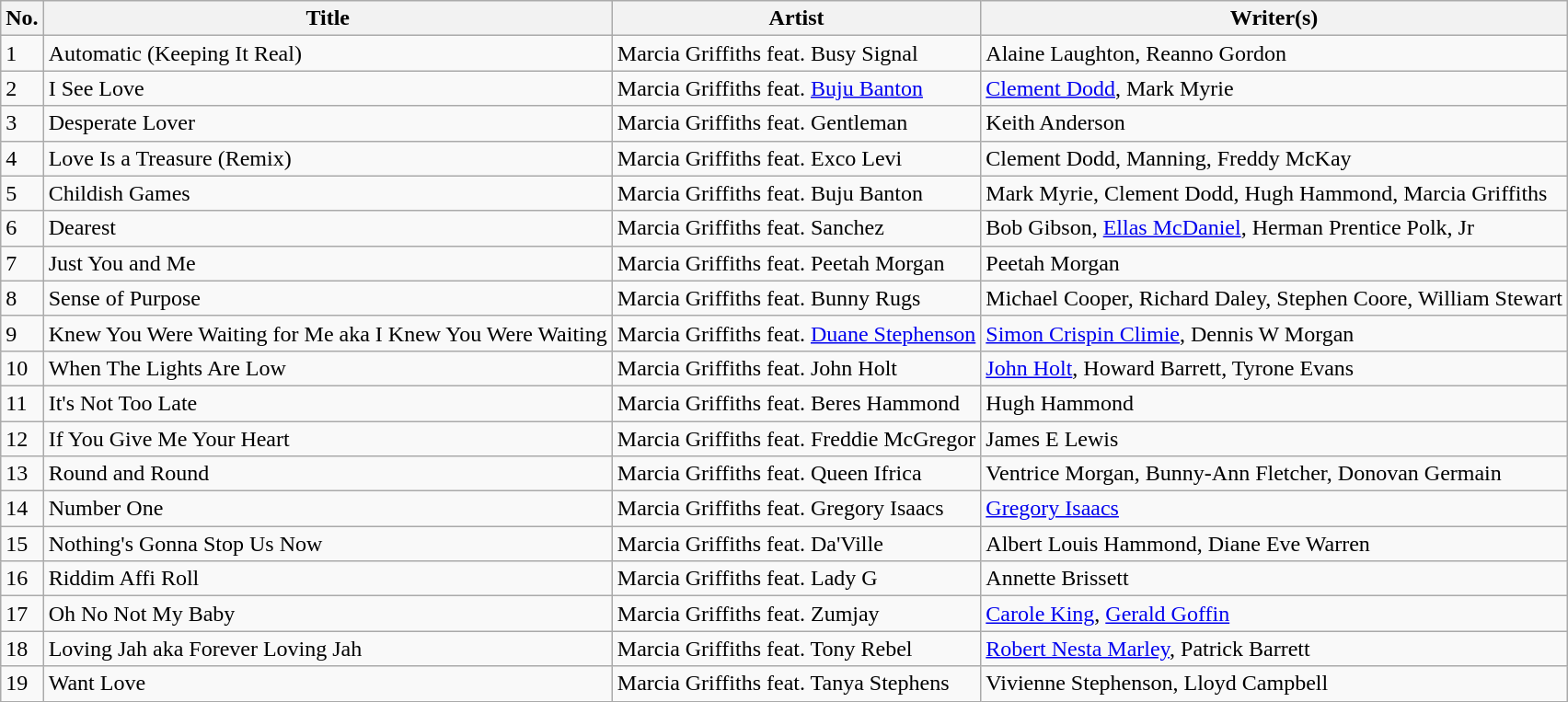<table class="wikitable">
<tr>
<th>No.</th>
<th>Title</th>
<th>Artist</th>
<th>Writer(s)</th>
</tr>
<tr>
<td>1</td>
<td>Automatic (Keeping It Real)</td>
<td>Marcia Griffiths feat. Busy Signal</td>
<td>Alaine Laughton, Reanno Gordon</td>
</tr>
<tr>
<td>2</td>
<td>I See Love</td>
<td>Marcia Griffiths feat. <a href='#'>Buju Banton</a></td>
<td><a href='#'>Clement Dodd</a>, Mark Myrie</td>
</tr>
<tr>
<td>3</td>
<td>Desperate Lover</td>
<td>Marcia Griffiths feat. Gentleman</td>
<td>Keith Anderson</td>
</tr>
<tr>
<td>4</td>
<td>Love Is a Treasure (Remix)</td>
<td>Marcia Griffiths feat. Exco Levi</td>
<td>Clement Dodd, Manning, Freddy McKay</td>
</tr>
<tr>
<td>5</td>
<td>Childish Games</td>
<td>Marcia Griffiths feat. Buju Banton</td>
<td>Mark Myrie, Clement Dodd, Hugh Hammond, Marcia Griffiths</td>
</tr>
<tr>
<td>6</td>
<td>Dearest</td>
<td>Marcia Griffiths feat. Sanchez</td>
<td>Bob Gibson, <a href='#'>Ellas McDaniel</a>, Herman Prentice Polk, Jr</td>
</tr>
<tr>
<td>7</td>
<td>Just You and Me</td>
<td>Marcia Griffiths feat. Peetah Morgan</td>
<td>Peetah Morgan</td>
</tr>
<tr>
<td>8</td>
<td>Sense of Purpose</td>
<td>Marcia Griffiths feat. Bunny Rugs</td>
<td>Michael Cooper, Richard Daley, Stephen Coore, William Stewart</td>
</tr>
<tr>
<td>9</td>
<td>Knew You Were Waiting for Me aka I Knew You Were Waiting</td>
<td>Marcia Griffiths feat. <a href='#'>Duane Stephenson</a></td>
<td><a href='#'>Simon Crispin Climie</a>, Dennis W Morgan</td>
</tr>
<tr>
<td>10</td>
<td>When The Lights Are Low</td>
<td>Marcia Griffiths feat. John Holt</td>
<td><a href='#'>John Holt</a>, Howard Barrett, Tyrone Evans</td>
</tr>
<tr>
<td>11</td>
<td>It's Not Too Late</td>
<td>Marcia Griffiths feat. Beres Hammond</td>
<td>Hugh Hammond</td>
</tr>
<tr>
<td>12</td>
<td>If You Give Me Your Heart</td>
<td>Marcia Griffiths feat. Freddie McGregor</td>
<td>James E Lewis</td>
</tr>
<tr>
<td>13</td>
<td>Round and Round</td>
<td>Marcia Griffiths feat. Queen Ifrica</td>
<td>Ventrice Morgan, Bunny-Ann Fletcher, Donovan Germain</td>
</tr>
<tr>
<td>14</td>
<td>Number One</td>
<td>Marcia Griffiths feat. Gregory Isaacs</td>
<td><a href='#'>Gregory Isaacs</a></td>
</tr>
<tr>
<td>15</td>
<td>Nothing's Gonna Stop Us Now</td>
<td>Marcia Griffiths feat. Da'Ville</td>
<td>Albert Louis Hammond, Diane Eve Warren</td>
</tr>
<tr>
<td>16</td>
<td>Riddim Affi Roll</td>
<td>Marcia Griffiths feat. Lady G</td>
<td>Annette Brissett</td>
</tr>
<tr>
<td>17</td>
<td>Oh No Not My Baby</td>
<td>Marcia Griffiths feat. Zumjay</td>
<td><a href='#'>Carole King</a>, <a href='#'>Gerald Goffin</a></td>
</tr>
<tr>
<td>18</td>
<td>Loving Jah aka Forever Loving Jah</td>
<td>Marcia Griffiths feat. Tony Rebel</td>
<td><a href='#'>Robert Nesta Marley</a>, Patrick Barrett</td>
</tr>
<tr>
<td>19</td>
<td>Want Love</td>
<td>Marcia Griffiths feat. Tanya Stephens</td>
<td>Vivienne Stephenson, Lloyd Campbell</td>
</tr>
</table>
